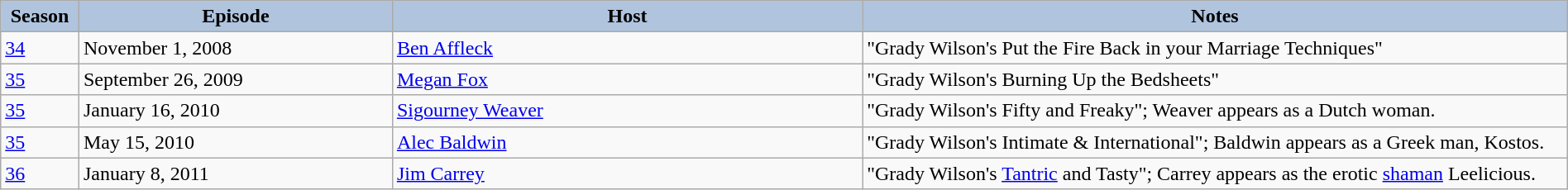<table class="wikitable" style="width:100%;">
<tr>
<th style="background:#b0c4de; width:5%;">Season</th>
<th style="background:#b0c4de; width:20%;">Episode</th>
<th style="background:#b0c4de; width:30%;">Host</th>
<th style="background:#b0c4de; width:45%;">Notes</th>
</tr>
<tr>
<td><a href='#'>34</a></td>
<td>November 1, 2008</td>
<td><a href='#'>Ben Affleck</a></td>
<td>"Grady Wilson's Put the Fire Back in your Marriage Techniques"</td>
</tr>
<tr>
<td><a href='#'>35</a></td>
<td>September 26, 2009</td>
<td><a href='#'>Megan Fox</a></td>
<td>"Grady Wilson's Burning Up the Bedsheets"</td>
</tr>
<tr>
<td><a href='#'>35</a></td>
<td>January 16, 2010</td>
<td><a href='#'>Sigourney Weaver</a></td>
<td>"Grady Wilson's Fifty and Freaky"; Weaver appears as a Dutch woman.</td>
</tr>
<tr>
<td><a href='#'>35</a></td>
<td>May 15, 2010</td>
<td><a href='#'>Alec Baldwin</a></td>
<td>"Grady Wilson's Intimate & International"; Baldwin appears as a Greek man, Kostos.</td>
</tr>
<tr>
<td><a href='#'>36</a></td>
<td>January 8, 2011</td>
<td><a href='#'>Jim Carrey</a></td>
<td>"Grady Wilson's <a href='#'>Tantric</a> and Tasty"; Carrey appears as the erotic <a href='#'>shaman</a> Leelicious.</td>
</tr>
</table>
